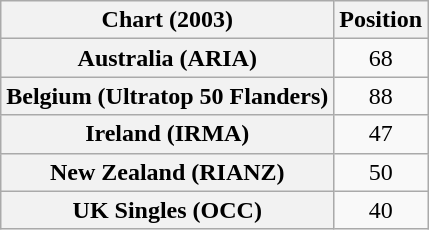<table class="wikitable sortable plainrowheaders" style="text-align:center">
<tr>
<th scope="col">Chart (2003)</th>
<th scope="col">Position</th>
</tr>
<tr>
<th scope="row">Australia (ARIA)</th>
<td>68</td>
</tr>
<tr>
<th scope="row">Belgium (Ultratop 50 Flanders)</th>
<td>88</td>
</tr>
<tr>
<th scope="row">Ireland (IRMA)</th>
<td>47</td>
</tr>
<tr>
<th scope="row">New Zealand (RIANZ)</th>
<td>50</td>
</tr>
<tr>
<th scope="row">UK Singles (OCC)</th>
<td>40</td>
</tr>
</table>
